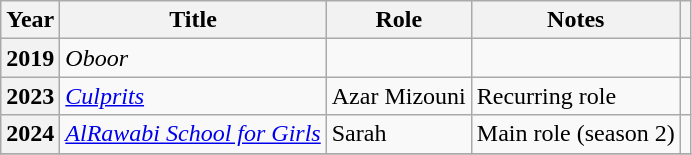<table class="wikitable sortable plainrowheaders">
<tr>
<th scope="col">Year</th>
<th scope="col">Title</th>
<th scope="col">Role</th>
<th scope="col" class="unsortable">Notes</th>
<th scope="col" class="unsortable"></th>
</tr>
<tr>
<th scope="row">2019</th>
<td scope="row"><em>Oboor</em></td>
<td scope="row"></td>
<td scope="row"></td>
<td style="text-align:center;"></td>
</tr>
<tr>
<th scope="row">2023</th>
<td scope="row"><em><a href='#'>Culprits</a></em></td>
<td scope="row">Azar Mizouni</td>
<td scope="row">Recurring role</td>
<td style="text-align:center;"></td>
</tr>
<tr>
<th scope="row">2024</th>
<td scope="row"><em><a href='#'>AlRawabi School for Girls</a></em></td>
<td scope="row">Sarah</td>
<td scope="row">Main role (season 2)</td>
<td style="text-align:center;"></td>
</tr>
<tr>
</tr>
</table>
